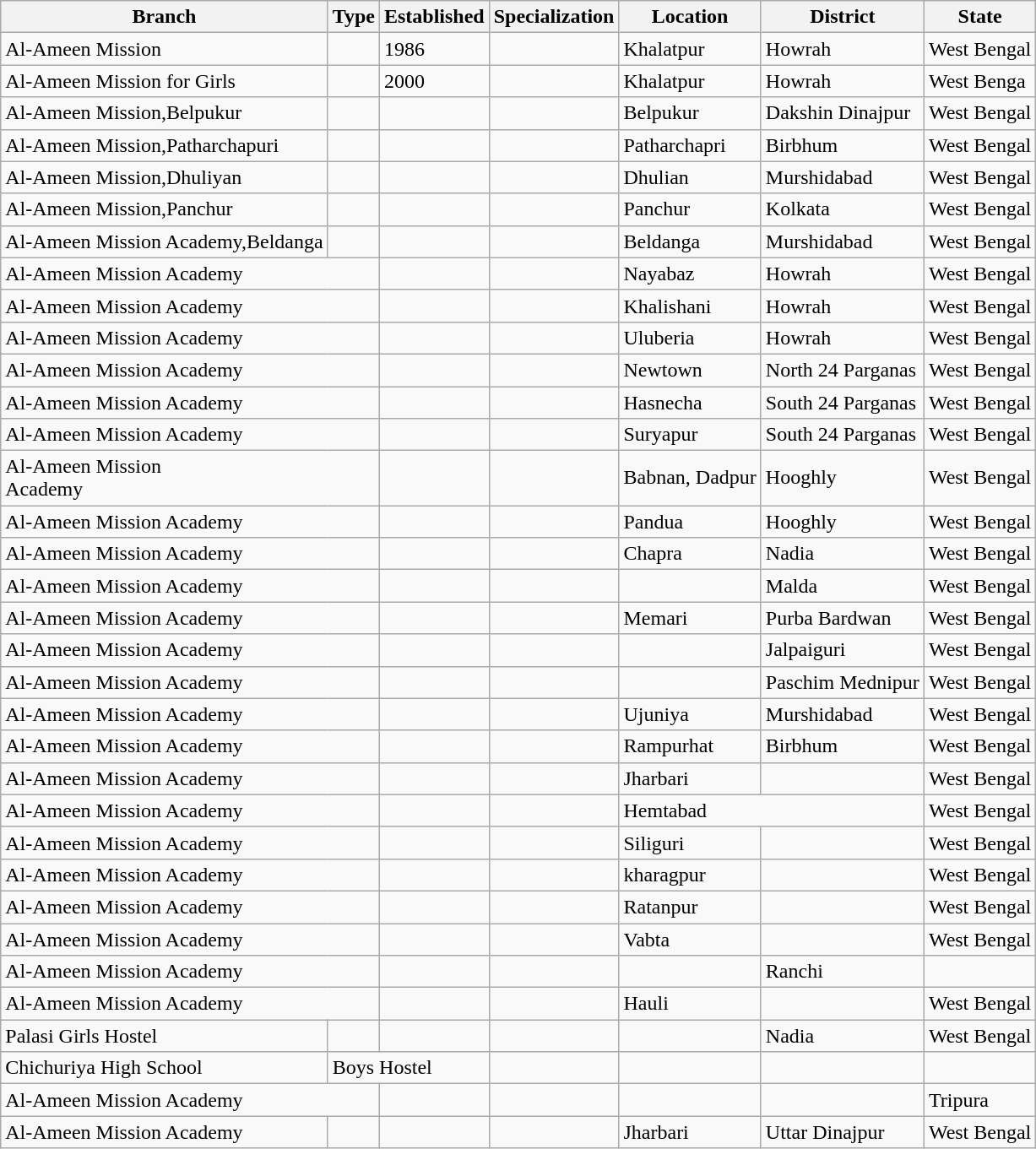<table class="wikitable sortable">
<tr>
<th>Branch</th>
<th>Type</th>
<th>Established</th>
<th>Specialization</th>
<th>Location</th>
<th>District</th>
<th>State</th>
</tr>
<tr>
<td>Al-Ameen Mission</td>
<td></td>
<td>1986</td>
<td></td>
<td>Khalatpur</td>
<td>Howrah</td>
<td>West Bengal</td>
</tr>
<tr>
<td>Al-Ameen Mission for Girls</td>
<td></td>
<td>2000</td>
<td></td>
<td>Khalatpur</td>
<td>Howrah</td>
<td>West Benga</td>
</tr>
<tr>
<td>Al-Ameen Mission,Belpukur</td>
<td></td>
<td></td>
<td></td>
<td>Belpukur</td>
<td>Dakshin Dinajpur</td>
<td>West Bengal</td>
</tr>
<tr>
<td>Al-Ameen Mission,Patharchapuri</td>
<td></td>
<td></td>
<td></td>
<td>Patharchapri</td>
<td>Birbhum</td>
<td>West Bengal</td>
</tr>
<tr>
<td>Al-Ameen Mission,Dhuliyan</td>
<td></td>
<td></td>
<td></td>
<td>Dhulian</td>
<td>Murshidabad</td>
<td>West Bengal</td>
</tr>
<tr>
<td>Al-Ameen Mission,Panchur</td>
<td></td>
<td></td>
<td></td>
<td>Panchur</td>
<td>Kolkata</td>
<td>West Bengal</td>
</tr>
<tr>
<td>Al-Ameen Mission Academy,Beldanga</td>
<td></td>
<td></td>
<td></td>
<td>Beldanga</td>
<td>Murshidabad</td>
<td>West Bengal</td>
</tr>
<tr>
<td colspan="2">Al-Ameen   Mission Academy</td>
<td></td>
<td></td>
<td>Nayabaz</td>
<td>Howrah</td>
<td>West Bengal</td>
</tr>
<tr>
<td colspan="2">Al-Ameen   Mission Academy</td>
<td></td>
<td></td>
<td>Khalishani</td>
<td>Howrah</td>
<td>West Bengal</td>
</tr>
<tr>
<td colspan="2">Al-Ameen   Mission Academy</td>
<td></td>
<td></td>
<td>Uluberia</td>
<td>Howrah</td>
<td>West Bengal</td>
</tr>
<tr>
<td colspan="2">Al-Ameen   Mission Academy</td>
<td></td>
<td></td>
<td>Newtown</td>
<td>North 24 Parganas</td>
<td>West Bengal</td>
</tr>
<tr>
<td colspan="2">Al-Ameen   Mission Academy</td>
<td></td>
<td></td>
<td>Hasnecha</td>
<td>South  24 Parganas</td>
<td>West Bengal</td>
</tr>
<tr>
<td colspan="2">Al-Ameen   Mission Academy</td>
<td></td>
<td></td>
<td>Suryapur</td>
<td>South 24 Parganas</td>
<td>West Bengal</td>
</tr>
<tr>
<td colspan="2">Al-Ameen   Mission<br>Academy</td>
<td></td>
<td></td>
<td>Babnan, Dadpur</td>
<td>Hooghly</td>
<td>West Bengal</td>
</tr>
<tr>
<td colspan="2">Al-Ameen   Mission Academy</td>
<td></td>
<td></td>
<td>Pandua</td>
<td>Hooghly</td>
<td>West Bengal</td>
</tr>
<tr>
<td colspan="2">Al-Ameen   Mission Academy</td>
<td></td>
<td></td>
<td>Chapra</td>
<td>Nadia</td>
<td>West Bengal</td>
</tr>
<tr>
<td colspan="2">Al-Ameen   Mission Academy</td>
<td></td>
<td></td>
<td></td>
<td>Malda</td>
<td>West Bengal</td>
</tr>
<tr>
<td colspan="2">Al-Ameen   Mission Academy</td>
<td></td>
<td></td>
<td>Memari</td>
<td>Purba Bardwan</td>
<td>West Bengal</td>
</tr>
<tr>
<td colspan="2">Al-Ameen   Mission Academy</td>
<td></td>
<td></td>
<td></td>
<td>Jalpaiguri</td>
<td>West Bengal</td>
</tr>
<tr>
<td colspan="2">Al-Ameen   Mission Academy</td>
<td></td>
<td></td>
<td></td>
<td>Paschim Mednipur</td>
<td>West Bengal</td>
</tr>
<tr>
<td colspan="2">Al-Ameen   Mission Academy</td>
<td></td>
<td></td>
<td>Ujuniya</td>
<td>Murshidabad</td>
<td>West Bengal</td>
</tr>
<tr>
<td colspan="2">Al-Ameen   Mission Academy</td>
<td></td>
<td></td>
<td>Rampurhat</td>
<td>Birbhum</td>
<td>West Bengal</td>
</tr>
<tr>
<td colspan="2">Al-Ameen   Mission Academy</td>
<td></td>
<td></td>
<td>Jharbari</td>
<td></td>
<td>West Bengal</td>
</tr>
<tr>
<td colspan="2">Al-Ameen   Mission Academy</td>
<td></td>
<td></td>
<td colspan="2">Hemtabad</td>
<td>West Bengal</td>
</tr>
<tr>
<td colspan="2">Al-Ameen   Mission Academy</td>
<td></td>
<td></td>
<td>Siliguri</td>
<td></td>
<td>West Bengal</td>
</tr>
<tr>
<td colspan="2">Al-Ameen   Mission Academy</td>
<td></td>
<td></td>
<td>kharagpur</td>
<td></td>
<td>West Bengal</td>
</tr>
<tr>
<td colspan="2">Al-Ameen   Mission Academy</td>
<td></td>
<td></td>
<td>Ratanpur</td>
<td></td>
<td>West Bengal</td>
</tr>
<tr>
<td colspan="2">Al-Ameen   Mission Academy</td>
<td></td>
<td></td>
<td>Vabta</td>
<td></td>
<td>West Bengal</td>
</tr>
<tr>
<td colspan="2">Al-Ameen   Mission Academy</td>
<td></td>
<td></td>
<td></td>
<td>Ranchi</td>
<td></td>
</tr>
<tr>
<td colspan="2">Al-Ameen   Mission Academy</td>
<td></td>
<td></td>
<td>Hauli</td>
<td></td>
<td>West Bengal</td>
</tr>
<tr>
<td>Palasi Girls Hostel</td>
<td></td>
<td></td>
<td></td>
<td></td>
<td>Nadia</td>
<td>West Bengal</td>
</tr>
<tr>
<td>Chichuriya High School</td>
<td colspan="2">Boys Hostel</td>
<td></td>
<td></td>
<td></td>
<td></td>
</tr>
<tr>
<td colspan="2">Al-Ameen   Mission Academy</td>
<td></td>
<td></td>
<td></td>
<td></td>
<td>Tripura</td>
</tr>
<tr>
<td>Al-Ameen Mission Academy</td>
<td></td>
<td></td>
<td></td>
<td>Jharbari</td>
<td>Uttar Dinajpur</td>
<td>West Bengal</td>
</tr>
</table>
